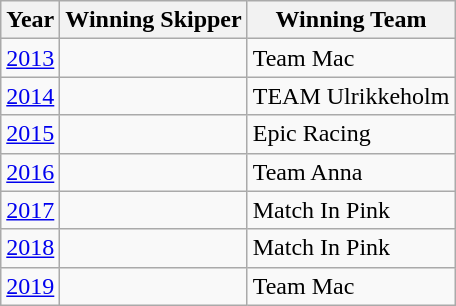<table class="wikitable">
<tr>
<th>Year</th>
<th>Winning Skipper</th>
<th>Winning Team</th>
</tr>
<tr>
<td><a href='#'>2013</a></td>
<td></td>
<td>Team Mac</td>
</tr>
<tr>
<td><a href='#'>2014</a></td>
<td></td>
<td>TEAM Ulrikkeholm</td>
</tr>
<tr>
<td><a href='#'>2015</a></td>
<td></td>
<td>Epic Racing</td>
</tr>
<tr>
<td><a href='#'>2016</a></td>
<td></td>
<td>Team Anna</td>
</tr>
<tr>
<td><a href='#'>2017</a></td>
<td></td>
<td>Match In Pink</td>
</tr>
<tr>
<td><a href='#'>2018</a></td>
<td></td>
<td>Match In Pink</td>
</tr>
<tr>
<td><a href='#'>2019</a></td>
<td></td>
<td>Team Mac</td>
</tr>
</table>
